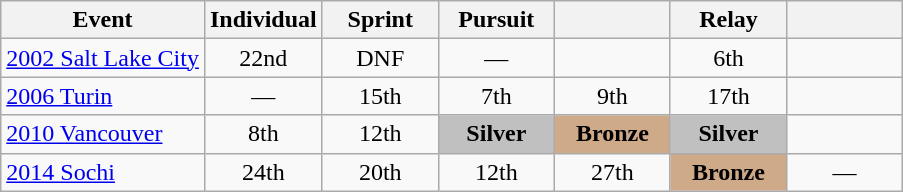<table class="wikitable" style="text-align: center;">
<tr ">
<th>Event</th>
<th style="width:70px;">Individual</th>
<th style="width:70px;">Sprint</th>
<th style="width:70px;">Pursuit</th>
<th style="width:70px;"></th>
<th style="width:70px;">Relay</th>
<th style="width:70px;"></th>
</tr>
<tr>
<td align=left> <a href='#'>2002 Salt Lake City</a></td>
<td>22nd</td>
<td>DNF</td>
<td>—</td>
<td></td>
<td>6th</td>
<td></td>
</tr>
<tr>
<td align=left> <a href='#'>2006 Turin</a></td>
<td>—</td>
<td>15th</td>
<td>7th</td>
<td>9th</td>
<td>17th</td>
<td></td>
</tr>
<tr>
<td align=left> <a href='#'>2010 Vancouver</a></td>
<td>8th</td>
<td>12th</td>
<td style="background:silver;"><strong>Silver</strong></td>
<td style="background:#cfaa88;"><strong>Bronze</strong></td>
<td style="background:silver;"><strong>Silver</strong></td>
<td></td>
</tr>
<tr>
<td align=left> <a href='#'>2014 Sochi</a></td>
<td>24th</td>
<td>20th</td>
<td>12th</td>
<td>27th</td>
<td style="background:#cfaa88;"><strong>Bronze</strong></td>
<td>—</td>
</tr>
</table>
